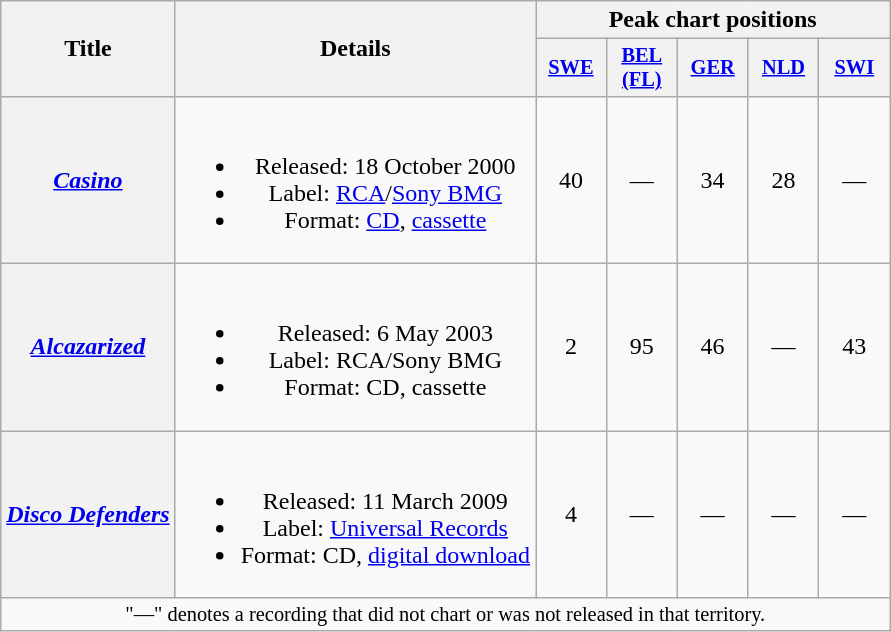<table class="wikitable plainrowheaders" style="text-align:center;">
<tr>
<th scope="col" rowspan="2">Title</th>
<th scope="col" rowspan="2">Details</th>
<th scope="col" colspan="5">Peak chart positions</th>
</tr>
<tr>
<th scope="col" style="width:3em;font-size:85%;"><a href='#'>SWE</a><br></th>
<th scope="col" style="width:3em;font-size:85%;"><a href='#'>BEL (FL)</a><br></th>
<th scope="col" style="width:3em;font-size:85%;"><a href='#'>GER</a><br></th>
<th scope="col" style="width:3em;font-size:85%;"><a href='#'>NLD</a><br></th>
<th scope="col" style="width:3em;font-size:85%;"><a href='#'>SWI</a><br></th>
</tr>
<tr>
<th scope="row"><em><a href='#'>Casino</a></em></th>
<td><br><ul><li>Released: 18 October 2000</li><li>Label: <a href='#'>RCA</a>/<a href='#'>Sony BMG</a></li><li>Format: <a href='#'>CD</a>, <a href='#'>cassette</a></li></ul></td>
<td>40</td>
<td>—</td>
<td>34</td>
<td>28</td>
<td>—</td>
</tr>
<tr>
<th scope="row"><em><a href='#'>Alcazarized</a></em></th>
<td><br><ul><li>Released: 6 May 2003</li><li>Label: RCA/Sony BMG</li><li>Format: CD, cassette</li></ul></td>
<td>2</td>
<td>95</td>
<td>46</td>
<td>—</td>
<td>43</td>
</tr>
<tr>
<th scope="row"><em><a href='#'>Disco Defenders</a></em></th>
<td><br><ul><li>Released: 11 March 2009</li><li>Label: <a href='#'>Universal Records</a></li><li>Format: CD, <a href='#'>digital download</a></li></ul></td>
<td>4</td>
<td>—</td>
<td>—</td>
<td>—</td>
<td>—</td>
</tr>
<tr>
<td colspan="10" style="font-size:85%">"—" denotes a recording that did not chart or was not released in that territory.</td>
</tr>
</table>
